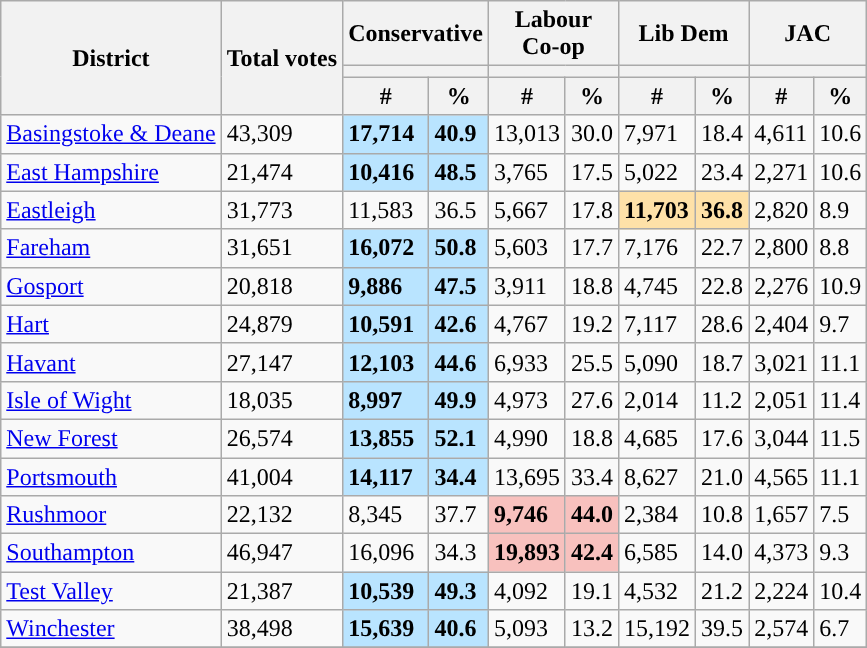<table class="wikitable sortable">
<tr>
<th rowspan=3>District</th>
<th rowspan=3>Total votes</th>
<th colspan="2">Conservative</th>
<th colspan="2">Labour<br>Co-op</th>
<th colspan="2">Lib Dem</th>
<th colspan="2">JAC</th>
</tr>
<tr>
<th colspan="2" style="background:"></th>
<th colspan="2" style="background:"></th>
<th colspan="2" style="background:"></th>
<th colspan="2" style="background:"></th>
</tr>
<tr>
<th>#</th>
<th>%</th>
<th>#</th>
<th>%</th>
<th>#</th>
<th>%</th>
<th>#</th>
<th>%</th>
</tr>
<tr>
<td><a href='#'>Basingstoke & Deane</a></td>
<td>43,309</td>
<td style="background:#B9E4FF;"><strong>17,714</strong></td>
<td style="background:#B9E4FF;"><strong>40.9</strong></td>
<td>13,013</td>
<td>30.0</td>
<td>7,971</td>
<td>18.4</td>
<td>4,611</td>
<td>10.6</td>
</tr>
<tr>
<td><a href='#'>East Hampshire</a></td>
<td>21,474</td>
<td style="background:#B9E4FF;"><strong>10,416</strong></td>
<td style="background:#B9E4FF;"><strong>48.5</strong></td>
<td>3,765</td>
<td>17.5</td>
<td>5,022</td>
<td>23.4</td>
<td>2,271</td>
<td>10.6</td>
</tr>
<tr>
<td><a href='#'>Eastleigh</a></td>
<td>31,773</td>
<td>11,583</td>
<td>36.5</td>
<td>5,667</td>
<td>17.8</td>
<td style="background:#FEE1A8;"><strong>11,703</strong></td>
<td style="background:#FEE1A8;"><strong>36.8</strong></td>
<td>2,820</td>
<td>8.9</td>
</tr>
<tr>
<td><a href='#'>Fareham</a></td>
<td>31,651</td>
<td style="background:#B9E4FF;"><strong>16,072</strong></td>
<td style="background:#B9E4FF;"><strong>50.8</strong></td>
<td>5,603</td>
<td>17.7</td>
<td>7,176</td>
<td>22.7</td>
<td>2,800</td>
<td>8.8</td>
</tr>
<tr>
<td><a href='#'>Gosport</a></td>
<td>20,818</td>
<td style="background:#B9E4FF;"><strong>9,886</strong></td>
<td style="background:#B9E4FF;"><strong>47.5</strong></td>
<td>3,911</td>
<td>18.8</td>
<td>4,745</td>
<td>22.8</td>
<td>2,276</td>
<td>10.9</td>
</tr>
<tr>
<td><a href='#'>Hart</a></td>
<td>24,879</td>
<td style="background:#B9E4FF;"><strong>10,591</strong></td>
<td style="background:#B9E4FF;"><strong>42.6</strong></td>
<td>4,767</td>
<td>19.2</td>
<td>7,117</td>
<td>28.6</td>
<td>2,404</td>
<td>9.7</td>
</tr>
<tr>
<td><a href='#'>Havant</a></td>
<td>27,147</td>
<td style="background:#B9E4FF;"><strong>12,103</strong></td>
<td style="background:#B9E4FF;"><strong>44.6</strong></td>
<td>6,933</td>
<td>25.5</td>
<td>5,090</td>
<td>18.7</td>
<td>3,021</td>
<td>11.1</td>
</tr>
<tr>
<td><a href='#'>Isle of Wight</a></td>
<td>18,035</td>
<td style="background:#B9E4FF;"><strong>8,997</strong></td>
<td style="background:#B9E4FF;"><strong>49.9</strong></td>
<td>4,973</td>
<td>27.6</td>
<td>2,014</td>
<td>11.2</td>
<td>2,051</td>
<td>11.4</td>
</tr>
<tr>
<td><a href='#'>New Forest</a></td>
<td>26,574</td>
<td style="background:#B9E4FF;"><strong>13,855</strong></td>
<td style="background:#B9E4FF;"><strong>52.1</strong></td>
<td>4,990</td>
<td>18.8</td>
<td>4,685</td>
<td>17.6</td>
<td>3,044</td>
<td>11.5</td>
</tr>
<tr>
<td><a href='#'>Portsmouth</a></td>
<td>41,004</td>
<td style="background:#B9E4FF;"><strong>14,117</strong></td>
<td style="background:#B9E4FF;"><strong>34.4</strong></td>
<td>13,695</td>
<td>33.4</td>
<td>8,627</td>
<td>21.0</td>
<td>4,565</td>
<td>11.1</td>
</tr>
<tr>
<td><a href='#'>Rushmoor</a></td>
<td>22,132</td>
<td>8,345</td>
<td>37.7</td>
<td style="background:#F8C1BE;"><strong>9,746</strong></td>
<td style="background:#F8C1BE;"><strong>44.0</strong></td>
<td>2,384</td>
<td>10.8</td>
<td>1,657</td>
<td>7.5</td>
</tr>
<tr>
<td><a href='#'>Southampton</a></td>
<td>46,947</td>
<td>16,096</td>
<td>34.3</td>
<td style="background:#F8C1BE;"><strong>19,893</strong></td>
<td style="background:#F8C1BE;"><strong>42.4</strong></td>
<td>6,585</td>
<td>14.0</td>
<td>4,373</td>
<td>9.3</td>
</tr>
<tr>
<td><a href='#'>Test Valley</a></td>
<td>21,387</td>
<td style="background:#B9E4FF;"><strong>10,539</strong></td>
<td style="background:#B9E4FF;"><strong>49.3</strong></td>
<td>4,092</td>
<td>19.1</td>
<td>4,532</td>
<td>21.2</td>
<td>2,224</td>
<td>10.4</td>
</tr>
<tr>
<td><a href='#'>Winchester</a></td>
<td>38,498</td>
<td style="background:#B9E4FF;"><strong>15,639</strong></td>
<td style="background:#B9E4FF;"><strong>40.6</strong></td>
<td>5,093</td>
<td>13.2</td>
<td>15,192</td>
<td>39.5</td>
<td>2,574</td>
<td>6.7</td>
</tr>
<tr>
</tr>
</table>
